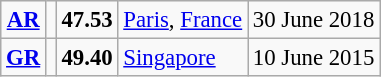<table class="wikitable" style="font-size:95%; position:relative;">
<tr>
<td align=center><strong><a href='#'>AR</a></strong></td>
<td></td>
<td><strong>47.53</strong></td>
<td><a href='#'>Paris</a>, <a href='#'>France</a></td>
<td>30 June 2018</td>
</tr>
<tr>
<td align=center><strong><a href='#'>GR</a></strong></td>
<td></td>
<td><strong>49.40</strong></td>
<td><a href='#'>Singapore</a></td>
<td>10 June 2015</td>
</tr>
</table>
